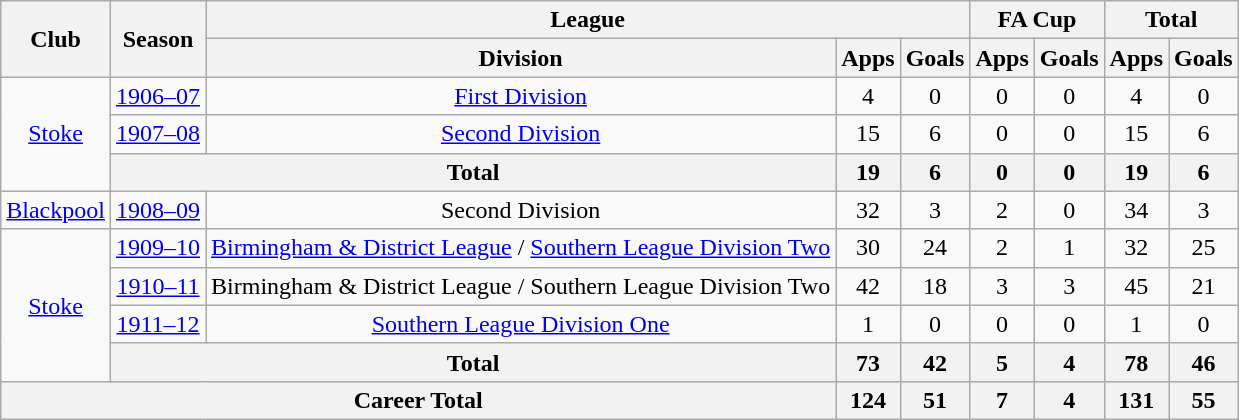<table class="wikitable" style="text-align: center;">
<tr>
<th rowspan="2">Club</th>
<th rowspan="2">Season</th>
<th colspan="3">League</th>
<th colspan="2">FA Cup</th>
<th colspan="2">Total</th>
</tr>
<tr>
<th>Division</th>
<th>Apps</th>
<th>Goals</th>
<th>Apps</th>
<th>Goals</th>
<th>Apps</th>
<th>Goals</th>
</tr>
<tr>
<td rowspan="3"><a href='#'>Stoke</a></td>
<td><a href='#'>1906–07</a></td>
<td><a href='#'>First Division</a></td>
<td>4</td>
<td>0</td>
<td>0</td>
<td>0</td>
<td>4</td>
<td>0</td>
</tr>
<tr>
<td><a href='#'>1907–08</a></td>
<td><a href='#'>Second Division</a></td>
<td>15</td>
<td>6</td>
<td>0</td>
<td>0</td>
<td>15</td>
<td>6</td>
</tr>
<tr>
<th colspan="2">Total</th>
<th>19</th>
<th>6</th>
<th>0</th>
<th>0</th>
<th>19</th>
<th>6</th>
</tr>
<tr>
<td><a href='#'>Blackpool</a></td>
<td><a href='#'>1908–09</a></td>
<td>Second Division</td>
<td>32</td>
<td>3</td>
<td>2</td>
<td>0</td>
<td>34</td>
<td>3</td>
</tr>
<tr>
<td rowspan="4"><a href='#'>Stoke</a></td>
<td><a href='#'>1909–10</a></td>
<td><a href='#'>Birmingham & District League</a> / <a href='#'>Southern League Division Two</a></td>
<td>30</td>
<td>24</td>
<td>2</td>
<td>1</td>
<td>32</td>
<td>25</td>
</tr>
<tr>
<td><a href='#'>1910–11</a></td>
<td>Birmingham & District League / Southern League Division Two</td>
<td>42</td>
<td>18</td>
<td>3</td>
<td>3</td>
<td>45</td>
<td>21</td>
</tr>
<tr>
<td><a href='#'>1911–12</a></td>
<td><a href='#'>Southern League Division One</a></td>
<td>1</td>
<td>0</td>
<td>0</td>
<td>0</td>
<td>1</td>
<td>0</td>
</tr>
<tr>
<th colspan="2">Total</th>
<th>73</th>
<th>42</th>
<th>5</th>
<th>4</th>
<th>78</th>
<th>46</th>
</tr>
<tr>
<th colspan="3">Career Total</th>
<th>124</th>
<th>51</th>
<th>7</th>
<th>4</th>
<th>131</th>
<th>55</th>
</tr>
</table>
